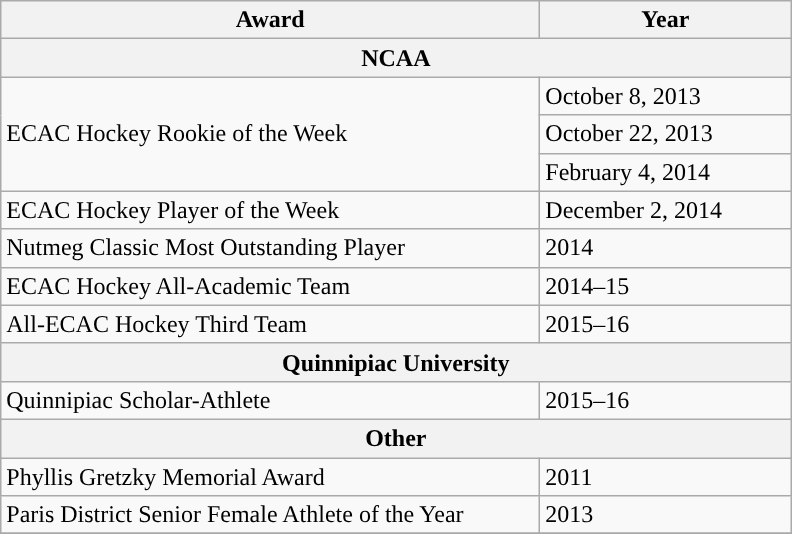<table class="wikitable">
<tr>
<th scope="col" style="width:22em">Award</th>
<th scope="col" style="width:10em">Year</th>
</tr>
<tr>
<th colspan="2" style="text-align:center">NCAA</th>
</tr>
<tr>
<td rowspan="3">ECAC Hockey Rookie of the Week</td>
<td>October 8, 2013</td>
</tr>
<tr>
<td>October 22, 2013</td>
</tr>
<tr>
<td>February 4, 2014</td>
</tr>
<tr>
<td>ECAC Hockey Player of the Week</td>
<td>December 2, 2014</td>
</tr>
<tr>
<td>Nutmeg Classic Most Outstanding Player</td>
<td>2014</td>
</tr>
<tr>
<td>ECAC Hockey All-Academic Team</td>
<td>2014–15</td>
</tr>
<tr>
<td>All-ECAC Hockey Third Team</td>
<td>2015–16</td>
</tr>
<tr>
<th colspan="2"><strong>Quinnipiac University</strong></th>
</tr>
<tr>
<td>Quinnipiac Scholar-Athlete</td>
<td>2015–16</td>
</tr>
<tr>
<th colspan="2" style="text-align:center">Other</th>
</tr>
<tr>
<td>Phyllis Gretzky Memorial Award</td>
<td>2011</td>
</tr>
<tr>
<td>Paris District Senior Female Athlete of the Year</td>
<td>2013</td>
</tr>
<tr>
</tr>
</table>
